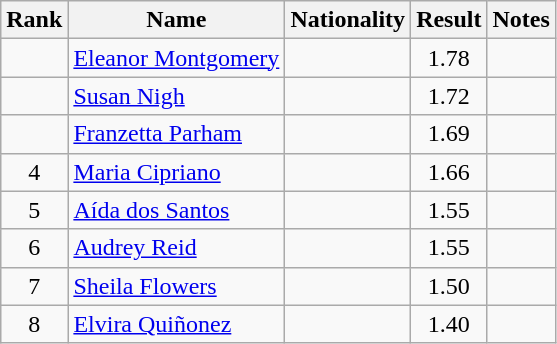<table class="wikitable sortable" style="text-align:center">
<tr>
<th>Rank</th>
<th>Name</th>
<th>Nationality</th>
<th>Result</th>
<th>Notes</th>
</tr>
<tr>
<td></td>
<td align=left><a href='#'>Eleanor Montgomery</a></td>
<td align=left></td>
<td>1.78</td>
<td></td>
</tr>
<tr>
<td></td>
<td align=left><a href='#'>Susan Nigh</a></td>
<td align=left></td>
<td>1.72</td>
<td></td>
</tr>
<tr>
<td></td>
<td align=left><a href='#'>Franzetta Parham</a></td>
<td align=left></td>
<td>1.69</td>
<td></td>
</tr>
<tr>
<td>4</td>
<td align=left><a href='#'>Maria Cipriano</a></td>
<td align=left></td>
<td>1.66</td>
<td></td>
</tr>
<tr>
<td>5</td>
<td align=left><a href='#'>Aída dos Santos</a></td>
<td align=left></td>
<td>1.55</td>
<td></td>
</tr>
<tr>
<td>6</td>
<td align=left><a href='#'>Audrey Reid</a></td>
<td align=left></td>
<td>1.55</td>
<td></td>
</tr>
<tr>
<td>7</td>
<td align=left><a href='#'>Sheila Flowers</a></td>
<td align=left></td>
<td>1.50</td>
<td></td>
</tr>
<tr>
<td>8</td>
<td align=left><a href='#'>Elvira Quiñonez</a></td>
<td align=left></td>
<td>1.40</td>
<td></td>
</tr>
</table>
